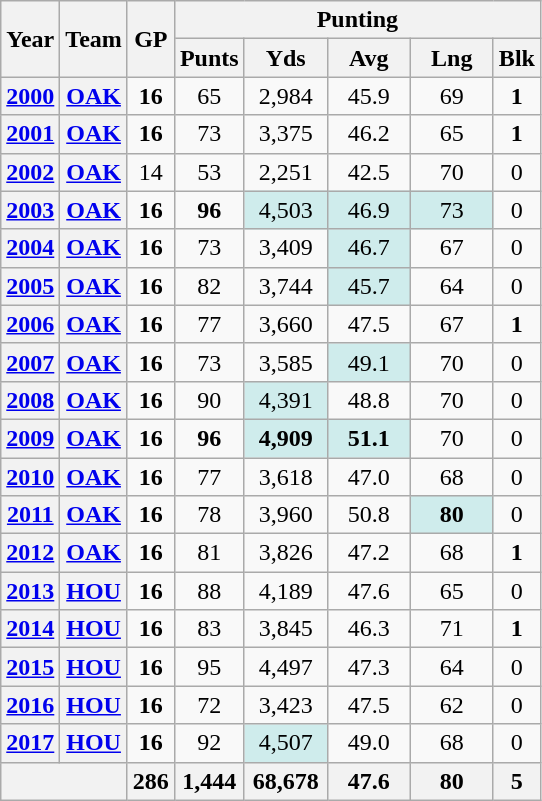<table class="wikitable" style="text-align:center;">
<tr>
<th rowspan="2">Year</th>
<th rowspan="2">Team</th>
<th rowspan="2">GP</th>
<th colspan="5">Punting</th>
</tr>
<tr>
<th>Punts</th>
<th>Yds</th>
<th>Avg</th>
<th>Lng</th>
<th>Blk</th>
</tr>
<tr>
<th><a href='#'>2000</a></th>
<th><a href='#'>OAK</a></th>
<td><strong>16</strong></td>
<td>65</td>
<td>2,984</td>
<td>45.9</td>
<td>69</td>
<td><strong>1</strong></td>
</tr>
<tr>
<th><a href='#'>2001</a></th>
<th><a href='#'>OAK</a></th>
<td><strong>16</strong></td>
<td>73</td>
<td>3,375</td>
<td>46.2</td>
<td>65</td>
<td><strong>1</strong></td>
</tr>
<tr>
<th><a href='#'>2002</a></th>
<th><a href='#'>OAK</a></th>
<td>14</td>
<td>53</td>
<td>2,251</td>
<td>42.5</td>
<td>70</td>
<td>0</td>
</tr>
<tr>
<th><a href='#'>2003</a></th>
<th><a href='#'>OAK</a></th>
<td><strong>16</strong></td>
<td><strong>96</strong></td>
<td style="background:#cfecec; width:3em;">4,503</td>
<td style="background:#cfecec; width:3em;">46.9</td>
<td style="background:#cfecec; width:3em;">73</td>
<td>0</td>
</tr>
<tr>
<th><a href='#'>2004</a></th>
<th><a href='#'>OAK</a></th>
<td><strong>16</strong></td>
<td>73</td>
<td>3,409</td>
<td style="background:#cfecec; width:3em;">46.7</td>
<td>67</td>
<td>0</td>
</tr>
<tr>
<th><a href='#'>2005</a></th>
<th><a href='#'>OAK</a></th>
<td><strong>16</strong></td>
<td>82</td>
<td>3,744</td>
<td style="background:#cfecec; width:3em;">45.7</td>
<td>64</td>
<td>0</td>
</tr>
<tr>
<th><a href='#'>2006</a></th>
<th><a href='#'>OAK</a></th>
<td><strong>16</strong></td>
<td>77</td>
<td>3,660</td>
<td>47.5</td>
<td>67</td>
<td><strong>1</strong></td>
</tr>
<tr>
<th><a href='#'>2007</a></th>
<th><a href='#'>OAK</a></th>
<td><strong>16</strong></td>
<td>73</td>
<td>3,585</td>
<td style="background:#cfecec; width:3em;">49.1</td>
<td>70</td>
<td>0</td>
</tr>
<tr>
<th><a href='#'>2008</a></th>
<th><a href='#'>OAK</a></th>
<td><strong>16</strong></td>
<td>90</td>
<td style="background:#cfecec; width:3em;">4,391</td>
<td>48.8</td>
<td>70</td>
<td>0</td>
</tr>
<tr>
<th><a href='#'>2009</a></th>
<th><a href='#'>OAK</a></th>
<td><strong>16</strong></td>
<td><strong>96</strong></td>
<td style="background:#cfecec; width:3em;"><strong>4,909</strong></td>
<td style="background:#cfecec; width:3em;"><strong>51.1</strong></td>
<td>70</td>
<td>0</td>
</tr>
<tr>
<th><a href='#'>2010</a></th>
<th><a href='#'>OAK</a></th>
<td><strong>16</strong></td>
<td>77</td>
<td>3,618</td>
<td>47.0</td>
<td>68</td>
<td>0</td>
</tr>
<tr>
<th><a href='#'>2011</a></th>
<th><a href='#'>OAK</a></th>
<td><strong>16</strong></td>
<td>78</td>
<td>3,960</td>
<td>50.8</td>
<td style="background:#cfecec; width:3em;"><strong>80</strong></td>
<td>0</td>
</tr>
<tr>
<th><a href='#'>2012</a></th>
<th><a href='#'>OAK</a></th>
<td><strong>16</strong></td>
<td>81</td>
<td>3,826</td>
<td>47.2</td>
<td>68</td>
<td><strong>1</strong></td>
</tr>
<tr>
<th><a href='#'>2013</a></th>
<th><a href='#'>HOU</a></th>
<td><strong>16</strong></td>
<td>88</td>
<td>4,189</td>
<td>47.6</td>
<td>65</td>
<td>0</td>
</tr>
<tr>
<th><a href='#'>2014</a></th>
<th><a href='#'>HOU</a></th>
<td><strong>16</strong></td>
<td>83</td>
<td>3,845</td>
<td>46.3</td>
<td>71</td>
<td><strong>1</strong></td>
</tr>
<tr>
<th><a href='#'>2015</a></th>
<th><a href='#'>HOU</a></th>
<td><strong>16</strong></td>
<td>95</td>
<td>4,497</td>
<td>47.3</td>
<td>64</td>
<td>0</td>
</tr>
<tr>
<th><a href='#'>2016</a></th>
<th><a href='#'>HOU</a></th>
<td><strong>16</strong></td>
<td>72</td>
<td>3,423</td>
<td>47.5</td>
<td>62</td>
<td>0</td>
</tr>
<tr>
<th><a href='#'>2017</a></th>
<th><a href='#'>HOU</a></th>
<td><strong>16</strong></td>
<td>92</td>
<td style="background:#cfecec; width:3em;">4,507</td>
<td>49.0</td>
<td>68</td>
<td>0</td>
</tr>
<tr>
<th colspan="2"></th>
<th>286</th>
<th>1,444</th>
<th>68,678</th>
<th>47.6</th>
<th>80</th>
<th>5</th>
</tr>
</table>
